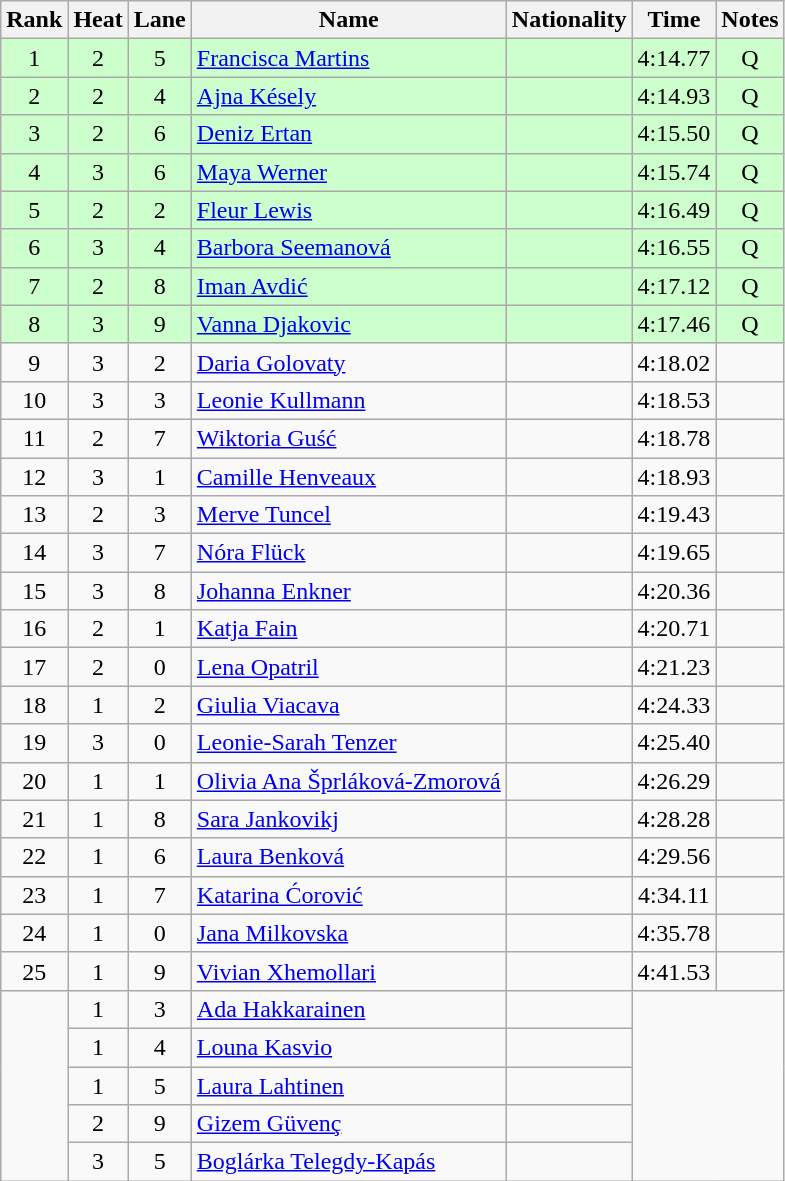<table class="wikitable sortable" style="text-align:center">
<tr>
<th>Rank</th>
<th>Heat</th>
<th>Lane</th>
<th>Name</th>
<th>Nationality</th>
<th>Time</th>
<th>Notes</th>
</tr>
<tr bgcolor=ccffcc>
<td>1</td>
<td>2</td>
<td>5</td>
<td align=left><a href='#'>Francisca Martins</a></td>
<td align=left></td>
<td>4:14.77</td>
<td>Q</td>
</tr>
<tr bgcolor=ccffcc>
<td>2</td>
<td>2</td>
<td>4</td>
<td align=left><a href='#'>Ajna Késely</a></td>
<td align=left></td>
<td>4:14.93</td>
<td>Q</td>
</tr>
<tr bgcolor=ccffcc>
<td>3</td>
<td>2</td>
<td>6</td>
<td align=left><a href='#'>Deniz Ertan</a></td>
<td align=left></td>
<td>4:15.50</td>
<td>Q</td>
</tr>
<tr bgcolor=ccffcc>
<td>4</td>
<td>3</td>
<td>6</td>
<td align=left><a href='#'>Maya Werner</a></td>
<td align=left></td>
<td>4:15.74</td>
<td>Q</td>
</tr>
<tr bgcolor=ccffcc>
<td>5</td>
<td>2</td>
<td>2</td>
<td align=left><a href='#'>Fleur Lewis</a></td>
<td align=left></td>
<td>4:16.49</td>
<td>Q</td>
</tr>
<tr bgcolor=ccffcc>
<td>6</td>
<td>3</td>
<td>4</td>
<td align=left><a href='#'>Barbora Seemanová</a></td>
<td align=left></td>
<td>4:16.55</td>
<td>Q</td>
</tr>
<tr bgcolor=ccffcc>
<td>7</td>
<td>2</td>
<td>8</td>
<td align=left><a href='#'>Iman Avdić</a></td>
<td align=left></td>
<td>4:17.12</td>
<td>Q</td>
</tr>
<tr bgcolor=ccffcc>
<td>8</td>
<td>3</td>
<td>9</td>
<td align=left><a href='#'>Vanna Djakovic</a></td>
<td align=left></td>
<td>4:17.46</td>
<td>Q</td>
</tr>
<tr>
<td>9</td>
<td>3</td>
<td>2</td>
<td align=left><a href='#'>Daria Golovaty</a></td>
<td align=left></td>
<td>4:18.02</td>
<td></td>
</tr>
<tr>
<td>10</td>
<td>3</td>
<td>3</td>
<td align=left><a href='#'>Leonie Kullmann</a></td>
<td align=left></td>
<td>4:18.53</td>
<td></td>
</tr>
<tr>
<td>11</td>
<td>2</td>
<td>7</td>
<td align=left><a href='#'>Wiktoria Guść</a></td>
<td align=left></td>
<td>4:18.78</td>
<td></td>
</tr>
<tr>
<td>12</td>
<td>3</td>
<td>1</td>
<td align=left><a href='#'>Camille Henveaux</a></td>
<td align=left></td>
<td>4:18.93</td>
<td></td>
</tr>
<tr>
<td>13</td>
<td>2</td>
<td>3</td>
<td align=left><a href='#'>Merve Tuncel</a></td>
<td align=left></td>
<td>4:19.43</td>
<td></td>
</tr>
<tr>
<td>14</td>
<td>3</td>
<td>7</td>
<td align=left><a href='#'>Nóra Flück</a></td>
<td align=left></td>
<td>4:19.65</td>
<td></td>
</tr>
<tr>
<td>15</td>
<td>3</td>
<td>8</td>
<td align=left><a href='#'>Johanna Enkner</a></td>
<td align=left></td>
<td>4:20.36</td>
<td></td>
</tr>
<tr>
<td>16</td>
<td>2</td>
<td>1</td>
<td align=left><a href='#'>Katja Fain</a></td>
<td align=left></td>
<td>4:20.71</td>
<td></td>
</tr>
<tr>
<td>17</td>
<td>2</td>
<td>0</td>
<td align=left><a href='#'>Lena Opatril</a></td>
<td align=left></td>
<td>4:21.23</td>
<td></td>
</tr>
<tr>
<td>18</td>
<td>1</td>
<td>2</td>
<td align=left><a href='#'>Giulia Viacava</a></td>
<td align=left></td>
<td>4:24.33</td>
<td></td>
</tr>
<tr>
<td>19</td>
<td>3</td>
<td>0</td>
<td align=left><a href='#'>Leonie-Sarah Tenzer</a></td>
<td align=left></td>
<td>4:25.40</td>
<td></td>
</tr>
<tr>
<td>20</td>
<td>1</td>
<td>1</td>
<td align=left><a href='#'>Olivia Ana Šprláková-Zmorová</a></td>
<td align=left></td>
<td>4:26.29</td>
<td></td>
</tr>
<tr>
<td>21</td>
<td>1</td>
<td>8</td>
<td align=left><a href='#'>Sara Jankovikj</a></td>
<td align=left></td>
<td>4:28.28</td>
<td></td>
</tr>
<tr>
<td>22</td>
<td>1</td>
<td>6</td>
<td align=left><a href='#'>Laura Benková</a></td>
<td align=left></td>
<td>4:29.56</td>
<td></td>
</tr>
<tr>
<td>23</td>
<td>1</td>
<td>7</td>
<td align=left><a href='#'>Katarina Ćorović</a></td>
<td align=left></td>
<td>4:34.11</td>
<td></td>
</tr>
<tr>
<td>24</td>
<td>1</td>
<td>0</td>
<td align=left><a href='#'>Jana Milkovska</a></td>
<td align=left></td>
<td>4:35.78</td>
<td></td>
</tr>
<tr>
<td>25</td>
<td>1</td>
<td>9</td>
<td align=left><a href='#'>Vivian Xhemollari</a></td>
<td align=left></td>
<td>4:41.53</td>
<td></td>
</tr>
<tr>
<td rowspan=5></td>
<td>1</td>
<td>3</td>
<td align=left><a href='#'>Ada Hakkarainen</a></td>
<td align=left></td>
<td colspan=2 rowspan=5></td>
</tr>
<tr>
<td>1</td>
<td>4</td>
<td align=left><a href='#'>Louna Kasvio</a></td>
<td align=left></td>
</tr>
<tr>
<td>1</td>
<td>5</td>
<td align=left><a href='#'>Laura Lahtinen</a></td>
<td align=left></td>
</tr>
<tr>
<td>2</td>
<td>9</td>
<td align=left><a href='#'>Gizem Güvenç</a></td>
<td align=left></td>
</tr>
<tr>
<td>3</td>
<td>5</td>
<td align=left><a href='#'>Boglárka Telegdy-Kapás</a></td>
<td align=left></td>
</tr>
</table>
